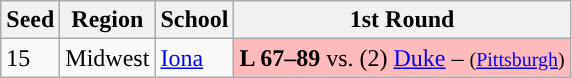<table class="sortable wikitable" style="white-space:nowrap;">
<tr>
<th>Seed</th>
<th>Region</th>
<th>School</th>
<th>1st Round</th>
</tr>
<tr>
<td>15</td>
<td>Midwest</td>
<td><a href='#'>Iona</a></td>
<td style="background:#fbb;"><strong>L 67–89</strong> vs. (2) <a href='#'>Duke</a> – <small>(<a href='#'>Pittsburgh</a>)</small></td>
</tr>
</table>
